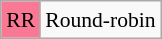<table class="wikitable" style="margin:0.5em auto; font-size:90%; line-height:1.25em;">
<tr>
<td bgcolor="#FA7894" align=center>RR</td>
<td>Round-robin</td>
</tr>
</table>
